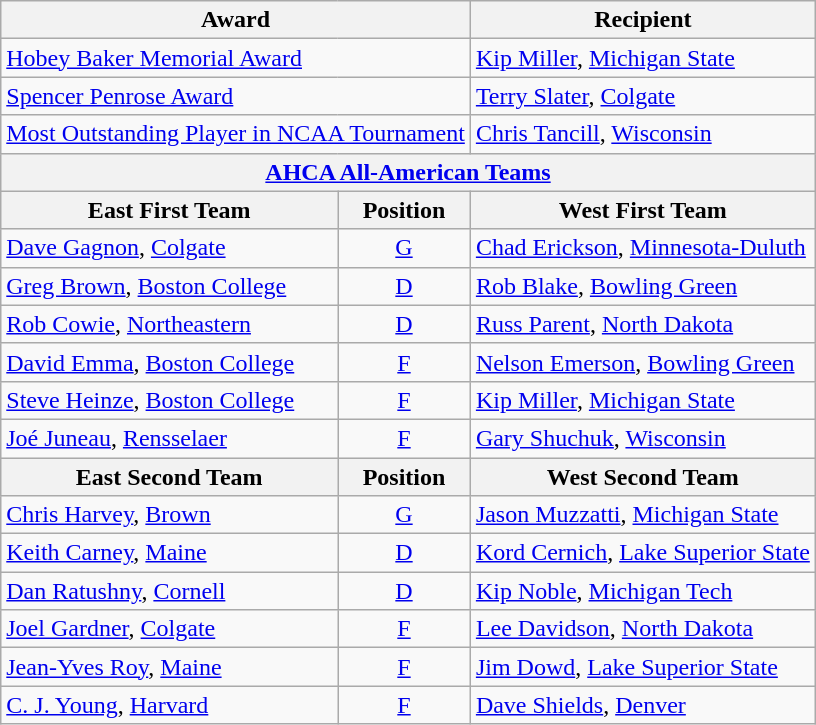<table class="wikitable">
<tr>
<th colspan=2>Award</th>
<th>Recipient</th>
</tr>
<tr>
<td colspan=2><a href='#'>Hobey Baker Memorial Award</a></td>
<td><a href='#'>Kip Miller</a>, <a href='#'>Michigan State</a></td>
</tr>
<tr>
<td colspan=2><a href='#'>Spencer Penrose Award</a></td>
<td><a href='#'>Terry Slater</a>, <a href='#'>Colgate</a></td>
</tr>
<tr>
<td colspan=2><a href='#'>Most Outstanding Player in NCAA Tournament</a></td>
<td><a href='#'>Chris Tancill</a>, <a href='#'>Wisconsin</a></td>
</tr>
<tr>
<th colspan=3><a href='#'>AHCA All-American Teams</a></th>
</tr>
<tr>
<th>East First Team</th>
<th>  Position  </th>
<th>West First Team</th>
</tr>
<tr>
<td><a href='#'>Dave Gagnon</a>, <a href='#'>Colgate</a></td>
<td align=center><a href='#'>G</a></td>
<td><a href='#'>Chad Erickson</a>, <a href='#'>Minnesota-Duluth</a></td>
</tr>
<tr>
<td><a href='#'>Greg Brown</a>, <a href='#'>Boston College</a></td>
<td align=center><a href='#'>D</a></td>
<td><a href='#'>Rob Blake</a>, <a href='#'>Bowling Green</a></td>
</tr>
<tr>
<td><a href='#'>Rob Cowie</a>, <a href='#'>Northeastern</a></td>
<td align=center><a href='#'>D</a></td>
<td><a href='#'>Russ Parent</a>, <a href='#'>North Dakota</a></td>
</tr>
<tr>
<td><a href='#'>David Emma</a>, <a href='#'>Boston College</a></td>
<td align=center><a href='#'>F</a></td>
<td><a href='#'>Nelson Emerson</a>, <a href='#'>Bowling Green</a></td>
</tr>
<tr>
<td><a href='#'>Steve Heinze</a>, <a href='#'>Boston College</a></td>
<td align=center><a href='#'>F</a></td>
<td><a href='#'>Kip Miller</a>, <a href='#'>Michigan State</a></td>
</tr>
<tr>
<td><a href='#'>Joé Juneau</a>, <a href='#'>Rensselaer</a></td>
<td align=center><a href='#'>F</a></td>
<td><a href='#'>Gary Shuchuk</a>, <a href='#'>Wisconsin</a></td>
</tr>
<tr>
<th>East Second Team</th>
<th>  Position  </th>
<th>West Second Team</th>
</tr>
<tr>
<td><a href='#'>Chris Harvey</a>, <a href='#'>Brown</a></td>
<td align=center><a href='#'>G</a></td>
<td><a href='#'>Jason Muzzatti</a>, <a href='#'>Michigan State</a></td>
</tr>
<tr>
<td><a href='#'>Keith Carney</a>, <a href='#'>Maine</a></td>
<td align=center><a href='#'>D</a></td>
<td><a href='#'>Kord Cernich</a>, <a href='#'>Lake Superior State</a></td>
</tr>
<tr>
<td><a href='#'>Dan Ratushny</a>, <a href='#'>Cornell</a></td>
<td align=center><a href='#'>D</a></td>
<td><a href='#'>Kip Noble</a>, <a href='#'>Michigan Tech</a></td>
</tr>
<tr>
<td><a href='#'>Joel Gardner</a>, <a href='#'>Colgate</a></td>
<td align=center><a href='#'>F</a></td>
<td><a href='#'>Lee Davidson</a>, <a href='#'>North Dakota</a></td>
</tr>
<tr>
<td><a href='#'>Jean-Yves Roy</a>, <a href='#'>Maine</a></td>
<td align=center><a href='#'>F</a></td>
<td><a href='#'>Jim Dowd</a>, <a href='#'>Lake Superior State</a></td>
</tr>
<tr>
<td><a href='#'>C. J. Young</a>, <a href='#'>Harvard</a></td>
<td align=center><a href='#'>F</a></td>
<td><a href='#'>Dave Shields</a>, <a href='#'>Denver</a></td>
</tr>
</table>
